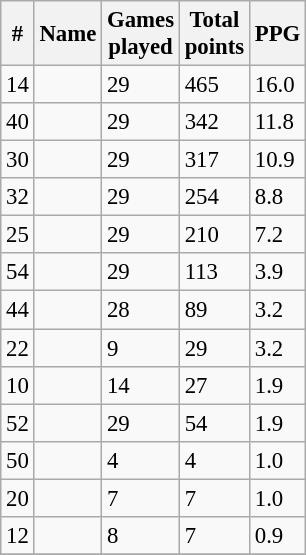<table class="wikitable sortable" style="font-size: 95%;">
<tr>
<th>#</th>
<th>Name</th>
<th>Games<br>played</th>
<th>Total<br>points</th>
<th>PPG</th>
</tr>
<tr>
<td>14</td>
<td></td>
<td>29</td>
<td>465</td>
<td>16.0</td>
</tr>
<tr>
<td>40</td>
<td></td>
<td>29</td>
<td>342</td>
<td>11.8</td>
</tr>
<tr>
<td>30</td>
<td></td>
<td>29</td>
<td>317</td>
<td>10.9</td>
</tr>
<tr>
<td>32</td>
<td></td>
<td>29</td>
<td>254</td>
<td>8.8</td>
</tr>
<tr>
<td>25</td>
<td></td>
<td>29</td>
<td>210</td>
<td>7.2</td>
</tr>
<tr>
<td>54</td>
<td></td>
<td>29</td>
<td>113</td>
<td>3.9</td>
</tr>
<tr>
<td>44</td>
<td></td>
<td>28</td>
<td>89</td>
<td>3.2</td>
</tr>
<tr>
<td>22</td>
<td></td>
<td>9</td>
<td>29</td>
<td>3.2</td>
</tr>
<tr>
<td>10</td>
<td></td>
<td>14</td>
<td>27</td>
<td>1.9</td>
</tr>
<tr>
<td>52</td>
<td></td>
<td>29</td>
<td>54</td>
<td>1.9</td>
</tr>
<tr>
<td>50</td>
<td></td>
<td>4</td>
<td>4</td>
<td>1.0</td>
</tr>
<tr>
<td>20</td>
<td></td>
<td>7</td>
<td>7</td>
<td>1.0</td>
</tr>
<tr>
<td>12</td>
<td></td>
<td>8</td>
<td>7</td>
<td>0.9</td>
</tr>
<tr>
</tr>
</table>
